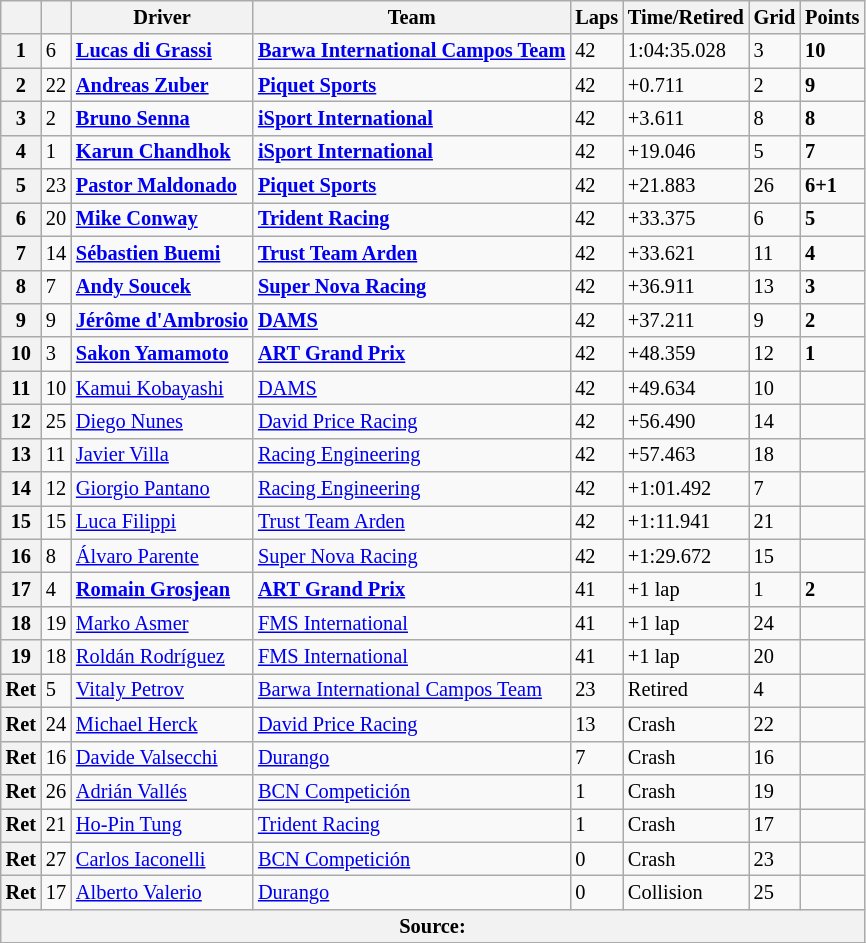<table class="wikitable" style="font-size:85%">
<tr>
<th></th>
<th></th>
<th>Driver</th>
<th>Team</th>
<th>Laps</th>
<th>Time/Retired</th>
<th>Grid</th>
<th>Points</th>
</tr>
<tr>
<th>1</th>
<td>6</td>
<td> <strong><a href='#'>Lucas di Grassi</a></strong></td>
<td><strong><a href='#'>Barwa International Campos Team</a></strong></td>
<td>42</td>
<td>1:04:35.028</td>
<td>3</td>
<td><strong>10</strong></td>
</tr>
<tr>
<th>2</th>
<td>22</td>
<td> <strong><a href='#'>Andreas Zuber</a></strong></td>
<td><strong><a href='#'>Piquet Sports</a></strong></td>
<td>42</td>
<td>+0.711</td>
<td>2</td>
<td><strong>9</strong></td>
</tr>
<tr>
<th>3</th>
<td>2</td>
<td> <strong><a href='#'>Bruno Senna</a></strong></td>
<td><strong><a href='#'>iSport International</a></strong></td>
<td>42</td>
<td>+3.611</td>
<td>8</td>
<td><strong>8</strong></td>
</tr>
<tr>
<th>4</th>
<td>1</td>
<td> <strong><a href='#'>Karun Chandhok</a></strong></td>
<td><strong><a href='#'>iSport International</a></strong></td>
<td>42</td>
<td>+19.046</td>
<td>5</td>
<td><strong>7</strong></td>
</tr>
<tr>
<th>5</th>
<td>23</td>
<td> <strong><a href='#'>Pastor Maldonado</a></strong></td>
<td><strong><a href='#'>Piquet Sports</a></strong></td>
<td>42</td>
<td>+21.883</td>
<td>26</td>
<td><strong>6+1</strong></td>
</tr>
<tr>
<th>6</th>
<td>20</td>
<td> <strong><a href='#'>Mike Conway</a></strong></td>
<td><strong><a href='#'>Trident Racing</a></strong></td>
<td>42</td>
<td>+33.375</td>
<td>6</td>
<td><strong>5</strong></td>
</tr>
<tr>
<th>7</th>
<td>14</td>
<td> <strong><a href='#'>Sébastien Buemi</a></strong></td>
<td><strong><a href='#'>Trust Team Arden</a></strong></td>
<td>42</td>
<td>+33.621</td>
<td>11</td>
<td><strong>4</strong></td>
</tr>
<tr>
<th>8</th>
<td>7</td>
<td> <strong><a href='#'>Andy Soucek</a></strong></td>
<td><strong><a href='#'>Super Nova Racing</a></strong></td>
<td>42</td>
<td>+36.911</td>
<td>13</td>
<td><strong>3</strong></td>
</tr>
<tr>
<th>9</th>
<td>9</td>
<td> <strong><a href='#'>Jérôme d'Ambrosio</a></strong></td>
<td><strong><a href='#'>DAMS</a></strong></td>
<td>42</td>
<td>+37.211</td>
<td>9</td>
<td><strong>2</strong></td>
</tr>
<tr>
<th>10</th>
<td>3</td>
<td> <strong><a href='#'>Sakon Yamamoto</a></strong></td>
<td><strong><a href='#'>ART Grand Prix</a></strong></td>
<td>42</td>
<td>+48.359</td>
<td>12</td>
<td><strong>1</strong></td>
</tr>
<tr>
<th>11</th>
<td>10</td>
<td> <a href='#'>Kamui Kobayashi</a></td>
<td><a href='#'>DAMS</a></td>
<td>42</td>
<td>+49.634</td>
<td>10</td>
<td></td>
</tr>
<tr>
<th>12</th>
<td>25</td>
<td> <a href='#'>Diego Nunes</a></td>
<td><a href='#'>David Price Racing</a></td>
<td>42</td>
<td>+56.490</td>
<td>14</td>
<td></td>
</tr>
<tr>
<th>13</th>
<td>11</td>
<td> <a href='#'>Javier Villa</a></td>
<td><a href='#'>Racing Engineering</a></td>
<td>42</td>
<td>+57.463</td>
<td>18</td>
<td></td>
</tr>
<tr>
<th>14</th>
<td>12</td>
<td> <a href='#'>Giorgio Pantano</a></td>
<td><a href='#'>Racing Engineering</a></td>
<td>42</td>
<td>+1:01.492</td>
<td>7</td>
<td></td>
</tr>
<tr>
<th>15</th>
<td>15</td>
<td> <a href='#'>Luca Filippi</a></td>
<td><a href='#'>Trust Team Arden</a></td>
<td>42</td>
<td>+1:11.941</td>
<td>21</td>
<td></td>
</tr>
<tr>
<th>16</th>
<td>8</td>
<td> <a href='#'>Álvaro Parente</a></td>
<td><a href='#'>Super Nova Racing</a></td>
<td>42</td>
<td>+1:29.672</td>
<td>15</td>
<td></td>
</tr>
<tr>
<th>17</th>
<td>4</td>
<td> <strong><a href='#'>Romain Grosjean</a></strong></td>
<td><strong><a href='#'>ART Grand Prix</a></strong></td>
<td>41</td>
<td>+1 lap</td>
<td>1</td>
<td><strong>2</strong></td>
</tr>
<tr>
<th>18</th>
<td>19</td>
<td> <a href='#'>Marko Asmer</a></td>
<td><a href='#'>FMS International</a></td>
<td>41</td>
<td>+1 lap</td>
<td>24</td>
<td></td>
</tr>
<tr>
<th>19</th>
<td>18</td>
<td> <a href='#'>Roldán Rodríguez</a></td>
<td><a href='#'>FMS International</a></td>
<td>41</td>
<td>+1 lap</td>
<td>20</td>
<td></td>
</tr>
<tr>
<th>Ret</th>
<td>5</td>
<td> <a href='#'>Vitaly Petrov</a></td>
<td><a href='#'>Barwa International Campos Team</a></td>
<td>23</td>
<td>Retired</td>
<td>4</td>
<td></td>
</tr>
<tr>
<th>Ret</th>
<td>24</td>
<td> <a href='#'>Michael Herck</a></td>
<td><a href='#'>David Price Racing</a></td>
<td>13</td>
<td>Crash</td>
<td>22</td>
<td></td>
</tr>
<tr>
<th>Ret</th>
<td>16</td>
<td> <a href='#'>Davide Valsecchi</a></td>
<td><a href='#'>Durango</a></td>
<td>7</td>
<td>Crash</td>
<td>16</td>
<td></td>
</tr>
<tr>
<th>Ret</th>
<td>26</td>
<td> <a href='#'>Adrián Vallés</a></td>
<td><a href='#'>BCN Competición</a></td>
<td>1</td>
<td>Crash</td>
<td>19</td>
<td></td>
</tr>
<tr>
<th>Ret</th>
<td>21</td>
<td> <a href='#'>Ho-Pin Tung</a></td>
<td><a href='#'>Trident Racing</a></td>
<td>1</td>
<td>Crash</td>
<td>17</td>
<td></td>
</tr>
<tr>
<th>Ret</th>
<td>27</td>
<td> <a href='#'>Carlos Iaconelli</a></td>
<td><a href='#'>BCN Competición</a></td>
<td>0</td>
<td>Crash</td>
<td>23</td>
<td></td>
</tr>
<tr>
<th>Ret</th>
<td>17</td>
<td> <a href='#'>Alberto Valerio</a></td>
<td><a href='#'>Durango</a></td>
<td>0</td>
<td>Collision</td>
<td>25</td>
<td></td>
</tr>
<tr>
<th colspan="8">Source:</th>
</tr>
<tr>
</tr>
</table>
